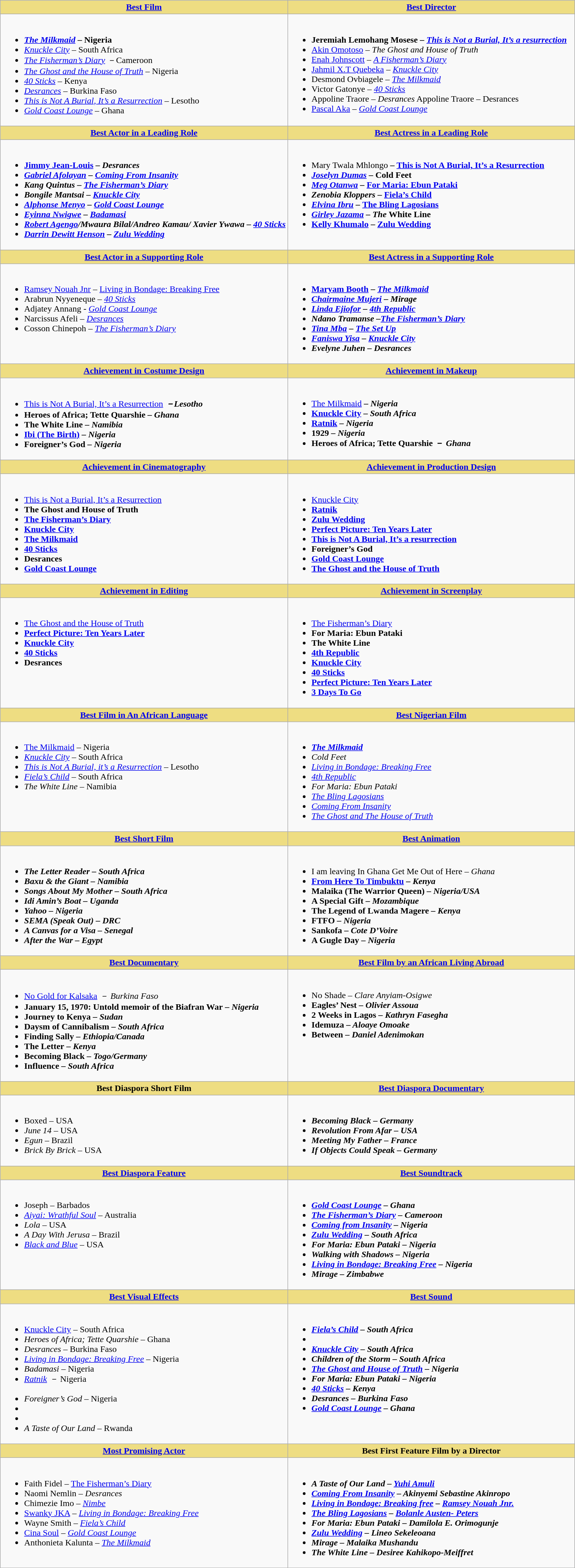<table class="wikitable">
<tr>
<th style="background:#EEDD82; width:50%"><a href='#'>Best Film</a></th>
<th style="background:#EEDD82; width:50%"><a href='#'>Best Director</a></th>
</tr>
<tr>
<td valign="top"><br><ul><li><strong><a href='#'><em>The Milkmaid</em></a> – Nigeria</strong></li><li><em><a href='#'>Knuckle City</a></em> – South Africa</li><li><a href='#'><em>The Fisherman’s Diary</em></a> －Cameroon</li><li><em><a href='#'>The Ghost and the House of Truth</a></em> – Nigeria</li><li><em><a href='#'>40 Sticks</a></em> – Kenya</li><li><em><a href='#'>Desrances</a></em> – Burkina Faso</li><li><a href='#'><em>This is Not A Burial, It’s a Resurrection</em></a> – Lesotho</li><li><em><a href='#'>Gold Coast Lounge</a></em> – Ghana</li></ul></td>
<td valign="top"><br><ul><li><strong>Jeremiah Lemohang Mosese</strong>  <strong>– <a href='#'><em>This is Not a Burial, It’s a resurrection</em></a></strong></li><li><a href='#'>Akin Omotoso</a> – <em>The Ghost and House of Truth</em></li><li><a href='#'>Enah Johnscott</a> – <a href='#'><em>A Fisherman’s Diary</em></a></li><li><a href='#'>Jahmil X.T Quebeka</a> – <em><a href='#'>Knuckle City</a></em></li><li>Desmond Ovbiagele  – <a href='#'><em>The Milkmaid</em></a></li><li>Victor Gatonye – <em><a href='#'>40 Sticks</a></em></li><li>Appoline Traore – <em>Desrances</em> Appoline Traore – Desrances</li><li><a href='#'>Pascal Aka</a> – <em><a href='#'>Gold Coast Lounge</a></em></li></ul></td>
</tr>
<tr>
<th style="background:#EEDD82; width:50%"><a href='#'>Best Actor in a Leading Role</a></th>
<th style="background:#EEDD82; width:50%"><a href='#'>Best Actress in a Leading Role</a></th>
</tr>
<tr>
<td valign="top"><br><ul><li><strong><a href='#'>Jimmy Jean-Louis</a> – <em>Desrances<strong><em></li><li><a href='#'>Gabriel Afolayan</a> – </em><a href='#'>Coming From Insanity</a><em></li><li>Kang Quintus – </em><a href='#'>The Fisherman’s Diary</a><em></li><li>Bongile Mantsai – </em><a href='#'>Knuckle City</a><em></li><li><a href='#'>Alphonse Menyo</a> – </em><a href='#'>Gold Coast Lounge</a><em></li><li><a href='#'>Eyinna Nwigwe</a> – </em><a href='#'>Badamasi</a><em></li><li><a href='#'>Robert Agengo</a>/Mwaura Bilal/Andreo Kamau/ Xavier Ywawa – </em><a href='#'>40 Sticks</a><em></li><li><a href='#'>Darrin Dewitt Henson</a> – </em><a href='#'>Zulu Wedding</a><em></li></ul></td>
<td valign="top"><br><ul><li></strong>Mary Twala Mhlongo<strong> – </em><a href='#'>This is Not A Burial, It’s a Resurrection</a><em></li><li><a href='#'>Joselyn Dumas</a> – </em>Cold Feet<em></li><li><a href='#'>Meg Otanwa</a> – </em><a href='#'>For Maria: Ebun Pataki</a><em></li><li>Zenobia Kloppers – </em><a href='#'>Fiela’s Child</a><em></li><li><a href='#'>Elvina Ibru</a> – </em><a href='#'>The Bling Lagosians</a><em></li><li><a href='#'>Girley Jazama</a> – The </em>White Line<em></li><li></em><a href='#'>Kelly Khumalo</a> – <a href='#'>Zulu Wedding</a><em></li></ul></td>
</tr>
<tr>
<th style="background:#EEDD82; width:50%"><a href='#'>Best Actor in a Supporting Role</a></th>
<th style="background:#EEDD82; width:50%"><a href='#'>Best Actress in a Supporting Role</a></th>
</tr>
<tr>
<td valign="top"><br><ul><li></strong><a href='#'>Ramsey Nouah Jnr</a> – </em><a href='#'>Living in Bondage: Breaking Free</a></em></strong></li><li>Arabrun Nyyeneque – <em><a href='#'>40 Sticks</a></em></li><li>Adjatey Annang - <em><a href='#'>Gold Coast Lounge</a></em></li><li>Narcissus Afeli – <em><a href='#'>Desrances</a></em></li><li>Cosson Chinepoh – <em><a href='#'>The Fisherman’s Diary</a></em></li></ul></td>
<td valign="top"><br><ul><li><strong><a href='#'>Maryam Booth</a> – <em><a href='#'>The Milkmaid</a><strong><em></li><li><a href='#'>Chairmaine Mujeri</a> – </em>Mirage<em></li><li><a href='#'>Linda Ejiofor</a> – </em><a href='#'>4th Republic</a><em></li><li>Ndano Tramanse –</em><a href='#'>The Fisherman’s Diary</a><em></li><li><a href='#'>Tina Mba</a> – </em><a href='#'>The Set Up</a><em></li><li><a href='#'>Faniswa Yisa</a> – </em><a href='#'>Knuckle City</a><em></li><li>Evelyne Juhen – Desrances</li></ul></td>
</tr>
<tr>
<th style="background:#EEDD82; width:50%"><a href='#'>Achievement in Costume Design</a></th>
<th style="background:#EEDD82; width:50%"><a href='#'>Achievement in Makeup</a></th>
</tr>
<tr>
<td valign="top"><br><ul><li></em></strong><a href='#'>This is Not A Burial, It’s a Resurrection</a><strong><em> －Lesotho</li><li></em>Heroes of Africa; Tette Quarshie<em> – Ghana</li><li></em>The White Line<em> – Namibia</li><li></em><a href='#'>Ibi (The Birth)</a><em> – Nigeria</li><li></em>Foreigner’s God<em> – Nigeria</li></ul></td>
<td valign="top"><br><ul><li></em></strong><a href='#'>The Milkmaid</a><strong><em> – Nigeria</li><li></em><a href='#'>Knuckle City</a><em> – South Africa</li><li></em><a href='#'>Ratnik</a><em> – Nigeria</li><li></em>1929<em> – Nigeria</li><li></em>Heroes of Africa; Tette Quarshie －<em> Ghana</li></ul></td>
</tr>
<tr>
<th style="background:#EEDD82; width:50%"><a href='#'>Achievement in Cinematography</a></th>
<th style="background:#EEDD82; width:50%"><a href='#'>Achievement in Production Design</a></th>
</tr>
<tr>
<td valign="top"><br><ul><li></em></strong><a href='#'>This is Not a Burial, It’s a Resurrection</a><strong><em></li><li></em>The Ghost and House of Truth<em></li><li></em><a href='#'>The Fisherman’s Diary</a><em></li><li></em><a href='#'>Knuckle City</a><em></li><li></em><a href='#'>The Milkmaid</a><em></li><li></em><a href='#'>40 Sticks</a><em></li><li></em>Desrances<em></li><li></em><a href='#'>Gold Coast Lounge</a><em></li></ul></td>
<td valign="top"><br><ul><li></em></strong><a href='#'>Knuckle City</a><strong><em></li><li></em><a href='#'>Ratnik</a><em></li><li></em><a href='#'>Zulu Wedding</a><em></li><li></em><a href='#'>Perfect Picture: Ten Years Later</a><em></li><li></em><a href='#'>This is Not A Burial, It’s a resurrection</a><em></li><li></em>Foreigner’s God<em></li><li></em><a href='#'>Gold Coast Lounge</a><em></li><li></em><a href='#'>The Ghost and the House of Truth</a><em></li></ul></td>
</tr>
<tr>
<th style="background:#EEDD82; width:50%"><a href='#'>Achievement in Editing</a></th>
<th style="background:#EEDD82; width:50%"><a href='#'>Achievement in Screenplay</a></th>
</tr>
<tr>
<td valign="top"><br><ul><li></em></strong><a href='#'>The Ghost and the House of Truth</a><strong><em></li><li></em><a href='#'>Perfect Picture: Ten Years Later</a><em></li><li></em><a href='#'>Knuckle City</a><em></li><li></em><a href='#'>40 Sticks</a><em></li><li></em>Desrances<em></li></ul></td>
<td valign="top"><br><ul><li></em></strong><a href='#'>The Fisherman’s Diary</a><strong><em></li><li></em>For Maria: Ebun Pataki<em></li><li></em>The White Line<em></li><li></em><a href='#'>4th Republic</a><em></li><li></em><a href='#'>Knuckle City</a><em></li><li></em><a href='#'>40 Sticks</a><em></li><li></em><a href='#'>Perfect Picture: Ten Years Later</a><em></li><li></em><a href='#'>3 Days To Go</a><em></li></ul></td>
</tr>
<tr>
<th style="background:#EEDD82; width:50%"><a href='#'>Best Film in An African Language</a></th>
<th style="background:#EEDD82; width:50%"><a href='#'>Best Nigerian Film</a></th>
</tr>
<tr>
<td valign="top"><br><ul><li></em></strong><a href='#'>The Milkmaid</a></em> – Nigeria</strong></li><li><em><a href='#'>Knuckle City</a></em> – South Africa</li><li><em><a href='#'>This is Not A Burial, it’s a Resurrection</a></em> – Lesotho</li><li><em><a href='#'>Fiela’s Child</a></em> – South Africa</li><li><em>The White Line</em> – Namibia</li></ul></td>
<td valign="top"><br><ul><li><strong><em><a href='#'>The Milkmaid</a></em></strong></li><li><em>Cold Feet</em></li><li><em><a href='#'>Living in Bondage: Breaking Free</a></em></li><li><em><a href='#'>4th Republic</a></em></li><li><em>For Maria: Ebun Pataki</em></li><li><em><a href='#'>The Bling Lagosians</a></em></li><li><em><a href='#'>Coming From Insanity</a></em></li><li><em><a href='#'>The Ghost and The House of Truth</a></em></li></ul></td>
</tr>
<tr>
<th style="background:#EEDD82; width:50%"><a href='#'>Best Short Film</a></th>
<th style="background:#EEDD82; width:50%"><a href='#'>Best Animation</a></th>
</tr>
<tr>
<td valign="top"><br><ul><li><strong><em>The Letter Reader<em> – South Africa<strong></li><li></em>Baxu & the Giant<em> – Namibia</li><li></em>Songs About My Mother<em> – South Africa</li><li></em>Idi Amin’s Boat<em> – Uganda</li><li></em>Yahoo<em> – Nigeria</li><li></em>SEMA (Speak Out)<em> – DRC</li><li></em>A Canvas for a Visa<em> – Senegal</li><li></em>After the War<em> – Egypt</li></ul></td>
<td valign="top"><br><ul><li></em></strong>I am leaving In Ghana Get Me Out of Here<strong><em> </strong>– Ghana<strong></li><li></em><a href='#'>From Here To Timbuktu</a><em> – Kenya</li><li></em>Malaika (The Warrior Queen)<em> – Nigeria/USA</li><li></em>A Special Gift<em> – Mozambique</li><li></em>The Legend of Lwanda Magere<em> – Kenya</li><li></em>FTFO<em> – Nigeria</li><li></em>Sankofa<em> – Cote D’Voire</li><li></em>A Gugle Day<em> – Nigeria</li></ul></td>
</tr>
<tr>
<th style="background:#EEDD82; width:50%"><a href='#'>Best Documentary</a></th>
<th style="background:#EEDD82; width:50%"><a href='#'>Best Film by an African Living Abroad</a></th>
</tr>
<tr>
<td valign="top"><br><ul><li></em></strong><a href='#'>No Gold for Kalsaka</a><strong><em>  </strong>－ Burkina Faso<strong></li><li></em>January 15, 1970: Untold memoir of the Biafran War<em> – Nigeria</li><li></em>Journey to Kenya<em> – Sudan</li><li></em>Daysm of Cannibalism<em> – South Africa</li><li></em>Finding Sally<em> – Ethiopia/Canada</li><li></em>The Letter<em> – Kenya</li><li></em>Becoming Black<em> – Togo/Germany</li><li></em>Influence<em> – South Africa</li></ul></td>
<td valign="top"><br><ul><li></em></strong>No Shade<strong><em> </strong>– Clare Anyiam-Osigwe<strong></li><li></em>Eagles’ Nest<em> – Olivier Assoua</li><li></em>2 Weeks in Lagos<em> – Kathryn Fasegha</li><li></em>Idemuza<em> – Aloaye Omoake</li><li></em>Between<em> – Daniel Adenimokan</li></ul></td>
</tr>
<tr>
<th style="background:#EEDD82; width:50%">Best Diaspora Short Film</th>
<th style="background:#EEDD82; width:50%"><a href='#'>Best Diaspora Documentary</a></th>
</tr>
<tr>
<td valign="top"><br><ul><li></em></strong>Boxed</em> – USA</strong></li><li><em>June 14</em> – USA</li><li><em>Egun</em> – Brazil</li><li><em>Brick By Brick</em> – USA</li></ul></td>
<td valign="top"><br><ul><li><strong><em>Becoming Black<em> – Germany<strong></li><li></em>Revolution From Afar<em> – USA</li><li></em>Meeting My Father<em> – France</li><li></em>If Objects Could Speak<em> – Germany</li></ul></td>
</tr>
<tr>
<th style="background:#EEDD82; width:50%"><a href='#'>Best Diaspora Feature</a></th>
<th style="background:#EEDD82; width:50%"><a href='#'>Best Soundtrack</a></th>
</tr>
<tr>
<td valign="top"><br><ul><li></em></strong>Joseph</em> – Barbados</strong></li><li><em><a href='#'>Aiyai: Wrathful Soul</a></em> – Australia</li><li><em>Lola</em> – USA</li><li><em>A Day With Jerusa</em> – Brazil</li><li><em><a href='#'>Black and Blue</a></em> – USA</li></ul></td>
<td valign="top"><br><ul><li><strong><em><a href='#'>Gold Coast Lounge</a><em> – Ghana<strong></li><li></em><a href='#'>The Fisherman’s Diary</a><em> – Cameroon</li><li></em><a href='#'>Coming from Insanity</a><em> – Nigeria</li><li></em><a href='#'>Zulu Wedding</a><em> – South Africa</li><li></em>For Maria: Ebun Pataki<em> – Nigeria</li><li></em>Walking with Shadows<em> – Nigeria</li><li></em><a href='#'>Living in Bondage: Breaking Free</a><em> – Nigeria</li><li></em>Mirage<em> – Zimbabwe</li></ul></td>
</tr>
<tr>
<th style="background:#EEDD82; width:50%"><a href='#'>Best Visual Effects</a></th>
<th style="background:#EEDD82; width:50%"><a href='#'>Best Sound</a></th>
</tr>
<tr>
<td valign="top"><br><ul><li></em></strong><a href='#'>Knuckle City</a></em> – South Africa</strong></li><li><em>Heroes of Africa; Tette Quarshie</em> – Ghana</li><li><em>Desrances</em> – Burkina Faso</li><li><em><a href='#'>Living in Bondage: Breaking Free</a></em> – Nigeria</li><li><em>Badamasi</em> – Nigeria</li><li><em><a href='#'>Ratnik</a> －</em> Nigeria</li></ul><ul><li><em>Foreigner’s God</em> – Nigeria</li><li></li><li></li><li><em>A Taste of Our Land</em> – Rwanda</li></ul></td>
<td valign="top"><br><ul><li><strong><em><a href='#'>Fiela’s Child</a><em> – South Africa<strong></li><li></li><li></em><a href='#'>Knuckle City</a><em> – South Africa</li><li></em>Children of the Storm<em> – South Africa</li><li></em><a href='#'>The Ghost and House of Truth</a><em> – Nigeria</li><li></em>For Maria: Ebun Pataki<em> – Nigeria</li><li></em><a href='#'>40 Sticks</a><em> – Kenya</li><li></em>Desrances<em> – Burkina Faso</li><li></em><a href='#'>Gold Coast Lounge</a><em> – Ghana</li></ul></td>
</tr>
<tr>
<th style="background:#EEDD82; width:50%"><a href='#'>Most Promising Actor</a></th>
<th style="background:#EEDD82; width:50%">Best First Feature Film by a Director</th>
</tr>
<tr>
<td valign="top"><br><ul><li></strong>Faith Fidel – </em><a href='#'>The Fisherman’s Diary</a></em></strong></li><li>Naomi Nemlin – <em>Desrances</em></li><li>Chimezie Imo – <em><a href='#'>Nimbe</a></em></li><li><a href='#'>Swanky JKA</a> – <em><a href='#'>Living in Bondage: Breaking Free</a></em></li><li>Wayne Smith – <em><a href='#'>Fiela’s Child</a></em></li><li><a href='#'>Cina Soul</a> – <em><a href='#'>Gold Coast Lounge</a></em></li><li>Anthonieta Kalunta – <em><a href='#'>The Milkmaid</a></em></li></ul></td>
<td valign="top"><br><ul><li><strong><em>A Taste of Our Land<em> – <a href='#'>Yuhi Amuli</a><strong></li><li></em><a href='#'>Coming From Insanity</a><em> – Akinyemi Sebastine Akinropo</li><li></em><a href='#'>Living in Bondage: Breaking free</a><em> – <a href='#'>Ramsey Nouah Jnr.</a></li><li></em><a href='#'>The Bling Lagosians</a><em> – <a href='#'>Bolanle Austen- Peters</a></li><li></em>For Maria: Ebun Pataki<em> – Damilola E. Orimogunje</li><li></em><a href='#'>Zulu Wedding</a><em> – Lineo Sekeleoana</li><li></em>Mirage<em> – Malaika Mushandu</li><li></em>The White Line<em> – Desiree Kahikopo-Meiffret</li></ul></td>
</tr>
</table>
